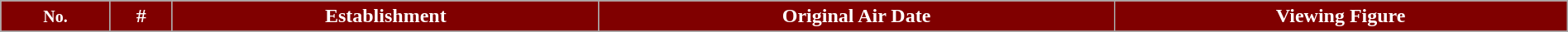<table class="wikitable plainrowheaders" style="width:100%; margin:auto;">
<tr style="color:#fff;">
<th style="background:#800000;"><small>No.</small></th>
<th style="background:#800000;">#</th>
<th style="background:#800000;">Establishment</th>
<th style="background:#800000;">Original Air Date</th>
<th style="background:#800000;">Viewing Figure</th>
</tr>
<tr>
</tr>
</table>
